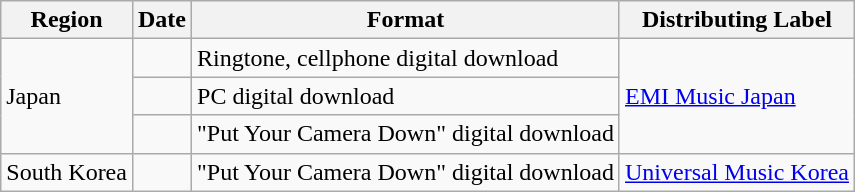<table class="wikitable">
<tr>
<th>Region</th>
<th>Date</th>
<th>Format</th>
<th>Distributing Label</th>
</tr>
<tr>
<td rowspan="3">Japan</td>
<td></td>
<td>Ringtone, cellphone digital download</td>
<td rowspan="3"><a href='#'>EMI Music Japan</a></td>
</tr>
<tr>
<td></td>
<td>PC digital download</td>
</tr>
<tr>
<td></td>
<td>"Put Your Camera Down" digital download</td>
</tr>
<tr>
<td rowspan="1">South Korea</td>
<td></td>
<td>"Put Your Camera Down" digital download</td>
<td rowspan="1"><a href='#'>Universal Music Korea</a></td>
</tr>
</table>
